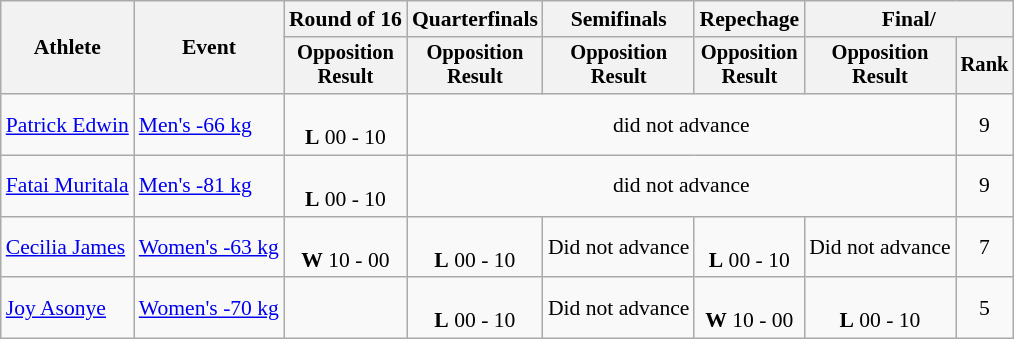<table class="wikitable" style="font-size:90%;">
<tr>
<th rowspan=2>Athlete</th>
<th rowspan=2>Event</th>
<th>Round of 16</th>
<th>Quarterfinals</th>
<th>Semifinals</th>
<th>Repechage</th>
<th colspan=2>Final/</th>
</tr>
<tr style="font-size:95%">
<th>Opposition<br>Result</th>
<th>Opposition<br>Result</th>
<th>Opposition<br>Result</th>
<th>Opposition<br>Result</th>
<th>Opposition<br>Result</th>
<th>Rank</th>
</tr>
<tr align=center>
<td align=left><a href='#'>Patrick Edwin</a></td>
<td align=left><a href='#'>Men's -66 kg</a></td>
<td><br><strong>L</strong> 00 - 10</td>
<td colspan=4>did not advance</td>
<td>9</td>
</tr>
<tr align=center>
<td align=left><a href='#'>Fatai Muritala</a></td>
<td align=left><a href='#'>Men's -81 kg</a></td>
<td><br><strong>L</strong> 00 - 10</td>
<td colspan=4>did not advance</td>
<td>9</td>
</tr>
<tr align=center>
<td align=left><a href='#'>Cecilia James</a></td>
<td align=left><a href='#'>Women's -63 kg</a></td>
<td><br><strong>W</strong> 10 - 00</td>
<td><br><strong>L</strong> 00 - 10</td>
<td>Did not advance</td>
<td><br><strong>L</strong> 00 - 10</td>
<td>Did not advance</td>
<td>7</td>
</tr>
<tr align=center>
<td align=left><a href='#'>Joy Asonye</a></td>
<td align=left><a href='#'>Women's -70 kg</a></td>
<td></td>
<td><br><strong>L</strong> 00 - 10</td>
<td>Did not advance</td>
<td><br><strong>W</strong> 10 - 00</td>
<td><br><strong>L</strong> 00 - 10</td>
<td>5</td>
</tr>
</table>
